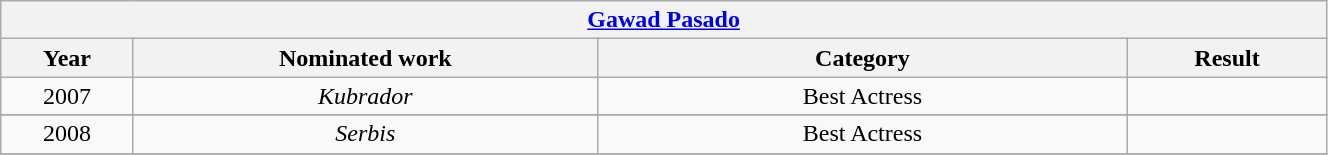<table width="70%" class="wikitable sortable">
<tr>
<th colspan="4"><a href='#'>Gawad Pasado</a></th>
</tr>
<tr>
<th width="10%">Year</th>
<th width="35%">Nominated work</th>
<th width="40%">Category</th>
<th width="15%">Result</th>
</tr>
<tr>
<td align="center">2007</td>
<td align="center"><em>Kubrador</em></td>
<td align="center">Best Actress</td>
<td></td>
</tr>
<tr>
</tr>
<tr>
<td align="center">2008</td>
<td align="center"><em>Serbis</em></td>
<td align="center">Best Actress</td>
<td></td>
</tr>
<tr>
</tr>
</table>
